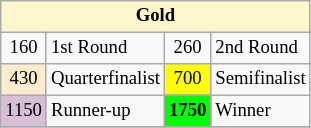<table class="wikitable" style="font-size:78%;">
<tr>
<th colspan=4 style="background:#fff7cc;">Gold</th>
</tr>
<tr>
<td align="center">160</td>
<td>1st Round</td>
<td align="center">260</td>
<td>2nd Round</td>
</tr>
<tr>
<td align="center" style="background:#ffebcd;">430</td>
<td>Quarterfinalist</td>
<td align="center" style="background:#ffff00;">700</td>
<td>Semifinalist</td>
</tr>
<tr>
<td align="center" style="background:#D8BFD8;">1150</td>
<td>Runner-up</td>
<td align="center" style="background:#00ff00;font-weight:bold;">1750</td>
<td>Winner</td>
</tr>
<tr>
</tr>
</table>
